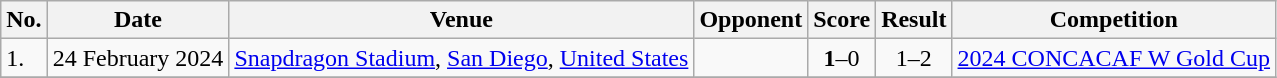<table class="wikitable">
<tr>
<th>No.</th>
<th>Date</th>
<th>Venue</th>
<th>Opponent</th>
<th>Score</th>
<th>Result</th>
<th>Competition</th>
</tr>
<tr>
<td>1.</td>
<td>24 February 2024</td>
<td><a href='#'>Snapdragon Stadium</a>, <a href='#'>San Diego</a>, <a href='#'>United States</a></td>
<td></td>
<td align=center><strong>1</strong>–0</td>
<td align=center>1–2</td>
<td><a href='#'>2024 CONCACAF W Gold Cup</a></td>
</tr>
<tr>
</tr>
</table>
